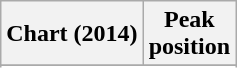<table class="wikitable plainrowheaders sortable">
<tr>
<th scope="col">Chart (2014)</th>
<th scope="col">Peak<br>position</th>
</tr>
<tr>
</tr>
<tr>
</tr>
</table>
